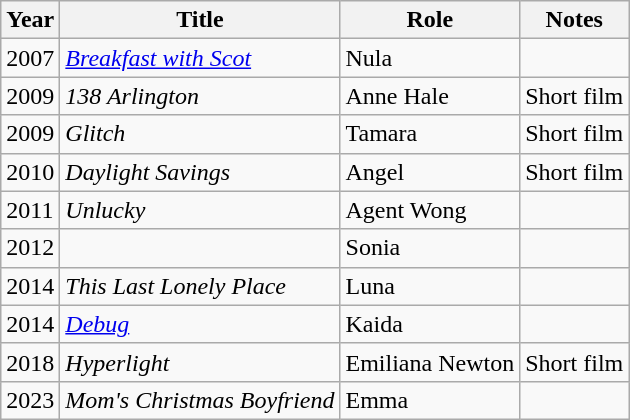<table class="wikitable sortable">
<tr>
<th>Year</th>
<th>Title</th>
<th>Role</th>
<th class="unsortable">Notes</th>
</tr>
<tr>
<td>2007</td>
<td><em><a href='#'>Breakfast with Scot</a></em></td>
<td>Nula</td>
<td></td>
</tr>
<tr>
<td>2009</td>
<td><em>138 Arlington</em></td>
<td>Anne Hale</td>
<td>Short film</td>
</tr>
<tr>
<td>2009</td>
<td><em>Glitch</em></td>
<td>Tamara</td>
<td>Short film</td>
</tr>
<tr>
<td>2010</td>
<td><em>Daylight Savings</em></td>
<td>Angel</td>
<td>Short film</td>
</tr>
<tr>
<td>2011</td>
<td><em>Unlucky</em></td>
<td>Agent Wong</td>
<td></td>
</tr>
<tr>
<td>2012</td>
<td><em></em></td>
<td>Sonia</td>
<td></td>
</tr>
<tr>
<td>2014</td>
<td><em>This Last Lonely Place</em></td>
<td>Luna</td>
<td></td>
</tr>
<tr>
<td>2014</td>
<td><em><a href='#'>Debug</a></em></td>
<td>Kaida</td>
<td></td>
</tr>
<tr>
<td>2018</td>
<td><em>Hyperlight</em></td>
<td>Emiliana Newton</td>
<td>Short film</td>
</tr>
<tr>
<td>2023</td>
<td><em>Mom's Christmas Boyfriend</em></td>
<td>Emma</td>
<td></td>
</tr>
</table>
